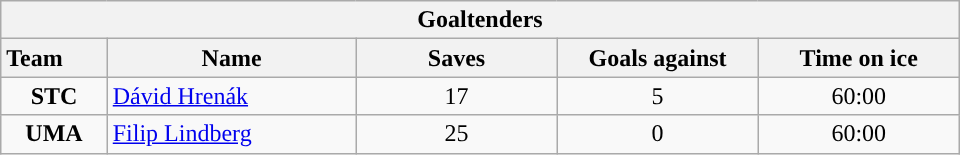<table class="wikitable" style="width:40em; text-align:right;">
<tr>
<th colspan=5>Goaltenders</th>
</tr>
<tr>
<th style="width:4em; text-align:left;">Team</th>
<th style="width:10em;">Name</th>
<th style="width:8em;">Saves</th>
<th style="width:8em;">Goals against</th>
<th style="width:8em;">Time on ice</th>
</tr>
<tr>
<td align=center><strong>STC</strong></td>
<td style="text-align:left;"><a href='#'>Dávid Hrenák</a></td>
<td align=center>17</td>
<td align=center>5</td>
<td align=center>60:00</td>
</tr>
<tr>
<td align=center><strong>UMA</strong></td>
<td style="text-align:left;"><a href='#'>Filip Lindberg</a></td>
<td align=center>25</td>
<td align=center>0</td>
<td align=center>60:00</td>
</tr>
</table>
